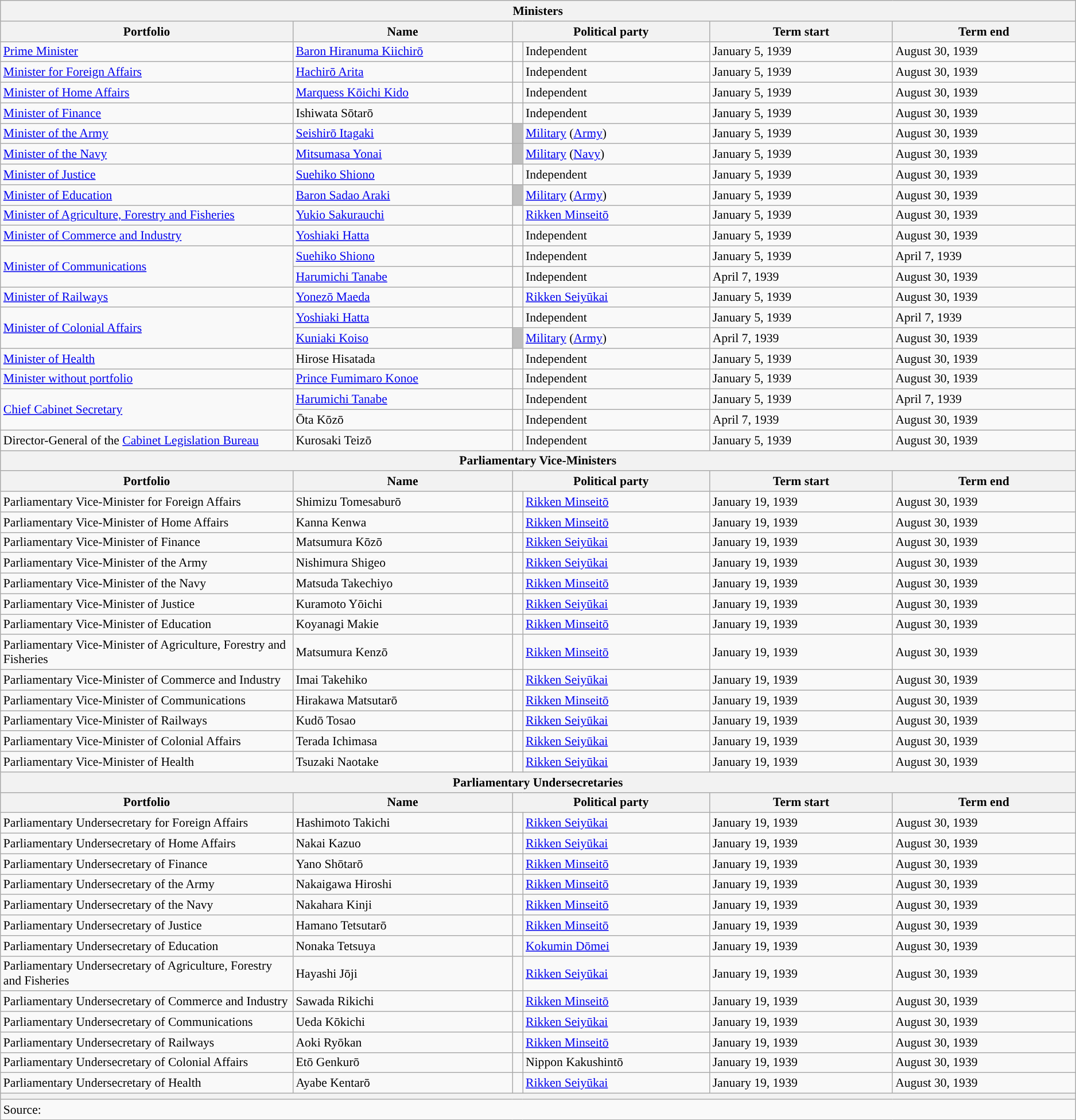<table class="wikitable unsortable" style="font-size: 90%;">
<tr>
<th colspan="6">Ministers</th>
</tr>
<tr>
<th scope="col" width="20%">Portfolio</th>
<th scope="col" width="15%">Name</th>
<th colspan="2" scope="col" width="13.5%">Political party</th>
<th scope="col" width="12.5%">Term start</th>
<th scope="col" width="12.5%">Term end</th>
</tr>
<tr>
<td style="text-align: left;"><a href='#'>Prime Minister</a></td>
<td><a href='#'>Baron Hiranuma Kiichirō</a></td>
<td style="color:inherit;background:"></td>
<td>Independent</td>
<td>January 5, 1939</td>
<td>August 30, 1939</td>
</tr>
<tr>
<td><a href='#'>Minister for Foreign Affairs</a></td>
<td><a href='#'>Hachirō Arita</a></td>
<td style="color:inherit;background:"></td>
<td>Independent</td>
<td>January 5, 1939</td>
<td>August 30, 1939</td>
</tr>
<tr>
<td><a href='#'>Minister of Home Affairs</a></td>
<td><a href='#'>Marquess Kōichi Kido</a></td>
<td style="color:inherit;background:"></td>
<td>Independent</td>
<td>January 5, 1939</td>
<td>August 30, 1939</td>
</tr>
<tr>
<td><a href='#'>Minister of Finance</a></td>
<td>Ishiwata Sōtarō</td>
<td style="color:inherit;background:"></td>
<td>Independent</td>
<td>January 5, 1939</td>
<td>August 30, 1939</td>
</tr>
<tr>
<td><a href='#'>Minister of the Army</a></td>
<td><a href='#'>Seishirō Itagaki</a></td>
<td style="color:inherit;background:#bfbfbf"></td>
<td><a href='#'>Military</a> (<a href='#'>Army</a>)</td>
<td>January 5, 1939</td>
<td>August 30, 1939</td>
</tr>
<tr>
<td><a href='#'>Minister of the Navy</a></td>
<td><a href='#'>Mitsumasa Yonai</a></td>
<td style="color:inherit;background:#bfbfbf"></td>
<td><a href='#'>Military</a> (<a href='#'>Navy</a>)</td>
<td>January 5, 1939</td>
<td>August 30, 1939</td>
</tr>
<tr>
<td><a href='#'>Minister of Justice</a></td>
<td><a href='#'>Suehiko Shiono</a></td>
<td style="color:inherit;background:"></td>
<td>Independent</td>
<td>January 5, 1939</td>
<td>August 30, 1939</td>
</tr>
<tr>
<td><a href='#'>Minister of Education</a></td>
<td><a href='#'>Baron Sadao Araki</a></td>
<td style="color:inherit;background:#bfbfbf"></td>
<td><a href='#'>Military</a> (<a href='#'>Army</a>)</td>
<td>January 5, 1939</td>
<td>August 30, 1939</td>
</tr>
<tr>
<td><a href='#'>Minister of Agriculture, Forestry and Fisheries</a></td>
<td><a href='#'>Yukio Sakurauchi</a></td>
<td style="color:inherit;background:"></td>
<td><a href='#'>Rikken Minseitō</a></td>
<td>January 5, 1939</td>
<td>August 30, 1939</td>
</tr>
<tr>
<td><a href='#'>Minister of Commerce and Industry</a></td>
<td><a href='#'>Yoshiaki Hatta</a></td>
<td style="color:inherit;background:"></td>
<td>Independent</td>
<td>January 5, 1939</td>
<td>August 30, 1939</td>
</tr>
<tr>
<td rowspan="2"><a href='#'>Minister of Communications</a></td>
<td><a href='#'>Suehiko Shiono</a></td>
<td style="color:inherit;background:"></td>
<td>Independent</td>
<td>January 5, 1939</td>
<td>April 7, 1939</td>
</tr>
<tr>
<td><a href='#'>Harumichi Tanabe</a></td>
<td style="color:inherit;background:"></td>
<td>Independent</td>
<td>April 7, 1939</td>
<td>August 30, 1939</td>
</tr>
<tr>
<td><a href='#'>Minister of Railways</a></td>
<td><a href='#'>Yonezō Maeda</a></td>
<td style="color:inherit;background:"></td>
<td><a href='#'>Rikken Seiyūkai</a></td>
<td>January 5, 1939</td>
<td>August 30, 1939</td>
</tr>
<tr>
<td rowspan="2"><a href='#'>Minister of Colonial Affairs</a></td>
<td><a href='#'>Yoshiaki Hatta</a></td>
<td style="color:inherit;background:"></td>
<td>Independent</td>
<td>January 5, 1939</td>
<td>April 7, 1939</td>
</tr>
<tr>
<td><a href='#'>Kuniaki Koiso</a></td>
<td style="color:inherit;background:#bfbfbf"></td>
<td><a href='#'>Military</a> (<a href='#'>Army</a>)</td>
<td>April 7, 1939</td>
<td>August 30, 1939</td>
</tr>
<tr>
<td><a href='#'>Minister of Health</a></td>
<td>Hirose Hisatada</td>
<td style="color:inherit;background:"></td>
<td>Independent</td>
<td>January 5, 1939</td>
<td>August 30, 1939</td>
</tr>
<tr>
<td><a href='#'>Minister without portfolio</a></td>
<td><a href='#'>Prince Fumimaro Konoe</a></td>
<td style="color:inherit;background:"></td>
<td>Independent</td>
<td>January 5, 1939</td>
<td>August 30, 1939</td>
</tr>
<tr>
<td rowspan="2"><a href='#'>Chief Cabinet Secretary</a></td>
<td><a href='#'>Harumichi Tanabe</a></td>
<td style="color:inherit;background:"></td>
<td>Independent</td>
<td>January 5, 1939</td>
<td>April 7, 1939</td>
</tr>
<tr>
<td>Ōta Kōzō</td>
<td style="color:inherit;background:"></td>
<td>Independent</td>
<td>April 7, 1939</td>
<td>August 30, 1939</td>
</tr>
<tr>
<td>Director-General of the <a href='#'>Cabinet Legislation Bureau</a></td>
<td>Kurosaki Teizō</td>
<td style="color:inherit;background:"></td>
<td>Independent</td>
<td>January 5, 1939</td>
<td>August 30, 1939</td>
</tr>
<tr>
<th colspan="6">Parliamentary Vice-Ministers</th>
</tr>
<tr>
<th>Portfolio</th>
<th>Name</th>
<th colspan="2">Political party</th>
<th>Term start</th>
<th>Term end</th>
</tr>
<tr>
<td>Parliamentary Vice-Minister for Foreign Affairs</td>
<td>Shimizu Tomesaburō</td>
<td style="color:inherit;background:"></td>
<td><a href='#'>Rikken Minseitō</a></td>
<td>January 19, 1939</td>
<td>August 30, 1939</td>
</tr>
<tr>
<td>Parliamentary Vice-Minister of Home Affairs</td>
<td>Kanna Kenwa</td>
<td style="color:inherit;background:"></td>
<td><a href='#'>Rikken Minseitō</a></td>
<td>January 19, 1939</td>
<td>August 30, 1939</td>
</tr>
<tr>
<td>Parliamentary Vice-Minister of Finance</td>
<td>Matsumura Kōzō</td>
<td style="color:inherit;background:"></td>
<td><a href='#'>Rikken Seiyūkai</a></td>
<td>January 19, 1939</td>
<td>August 30, 1939</td>
</tr>
<tr>
<td>Parliamentary Vice-Minister of the Army</td>
<td>Nishimura Shigeo</td>
<td style="color:inherit;background:"></td>
<td><a href='#'>Rikken Seiyūkai</a></td>
<td>January 19, 1939</td>
<td>August 30, 1939</td>
</tr>
<tr>
<td>Parliamentary Vice-Minister of the Navy</td>
<td>Matsuda Takechiyo</td>
<td style="color:inherit;background:"></td>
<td><a href='#'>Rikken Minseitō</a></td>
<td>January 19, 1939</td>
<td>August 30, 1939</td>
</tr>
<tr>
<td>Parliamentary Vice-Minister of Justice</td>
<td>Kuramoto Yōichi</td>
<td style="color:inherit;background:"></td>
<td><a href='#'>Rikken Seiyūkai</a></td>
<td>January 19, 1939</td>
<td>August 30, 1939</td>
</tr>
<tr>
<td>Parliamentary Vice-Minister of Education</td>
<td>Koyanagi Makie</td>
<td style="color:inherit;background:"></td>
<td><a href='#'>Rikken Minseitō</a></td>
<td>January 19, 1939</td>
<td>August 30, 1939</td>
</tr>
<tr>
<td>Parliamentary Vice-Minister of Agriculture, Forestry and Fisheries</td>
<td>Matsumura Kenzō</td>
<td style="color:inherit;background:"></td>
<td><a href='#'>Rikken Minseitō</a></td>
<td>January 19, 1939</td>
<td>August 30, 1939</td>
</tr>
<tr>
<td>Parliamentary Vice-Minister of Commerce and Industry</td>
<td>Imai Takehiko</td>
<td style="color:inherit;background:"></td>
<td><a href='#'>Rikken Seiyūkai</a></td>
<td>January 19, 1939</td>
<td>August 30, 1939</td>
</tr>
<tr>
<td>Parliamentary Vice-Minister of Communications</td>
<td>Hirakawa Matsutarō</td>
<td style="color:inherit;background:"></td>
<td><a href='#'>Rikken Minseitō</a></td>
<td>January 19, 1939</td>
<td>August 30, 1939</td>
</tr>
<tr>
<td>Parliamentary Vice-Minister of Railways</td>
<td>Kudō Tosao</td>
<td style="color:inherit;background:"></td>
<td><a href='#'>Rikken Seiyūkai</a></td>
<td>January 19, 1939</td>
<td>August 30, 1939</td>
</tr>
<tr>
<td>Parliamentary Vice-Minister of Colonial Affairs</td>
<td>Terada Ichimasa</td>
<td style="color:inherit;background:"></td>
<td><a href='#'>Rikken Seiyūkai</a></td>
<td>January 19, 1939</td>
<td>August 30, 1939</td>
</tr>
<tr>
<td>Parliamentary Vice-Minister of Health</td>
<td>Tsuzaki Naotake</td>
<td style="color:inherit;background:"></td>
<td><a href='#'>Rikken Seiyūkai</a></td>
<td>January 19, 1939</td>
<td>August 30, 1939</td>
</tr>
<tr>
<th colspan="6">Parliamentary Undersecretaries</th>
</tr>
<tr>
<th>Portfolio</th>
<th>Name</th>
<th colspan="2">Political party</th>
<th>Term start</th>
<th>Term end</th>
</tr>
<tr>
<td>Parliamentary Undersecretary for Foreign Affairs</td>
<td>Hashimoto Takichi</td>
<td style="color:inherit;background:"></td>
<td><a href='#'>Rikken Seiyūkai</a></td>
<td>January 19, 1939</td>
<td>August 30, 1939</td>
</tr>
<tr>
<td>Parliamentary Undersecretary of Home Affairs</td>
<td>Nakai Kazuo</td>
<td style="color:inherit;background:"></td>
<td><a href='#'>Rikken Seiyūkai</a></td>
<td>January 19, 1939</td>
<td>August 30, 1939</td>
</tr>
<tr>
<td>Parliamentary Undersecretary of Finance</td>
<td>Yano Shōtarō</td>
<td style="color:inherit;background:"></td>
<td><a href='#'>Rikken Minseitō</a></td>
<td>January 19, 1939</td>
<td>August 30, 1939</td>
</tr>
<tr>
<td>Parliamentary Undersecretary of the Army</td>
<td>Nakaigawa Hiroshi</td>
<td style="color:inherit;background:"></td>
<td><a href='#'>Rikken Minseitō</a></td>
<td>January 19, 1939</td>
<td>August 30, 1939</td>
</tr>
<tr>
<td>Parliamentary Undersecretary of the Navy</td>
<td>Nakahara Kinji</td>
<td style="color:inherit;background:"></td>
<td><a href='#'>Rikken Minseitō</a></td>
<td>January 19, 1939</td>
<td>August 30, 1939</td>
</tr>
<tr>
<td>Parliamentary Undersecretary of Justice</td>
<td>Hamano Tetsutarō</td>
<td style="color:inherit;background:"></td>
<td><a href='#'>Rikken Minseitō</a></td>
<td>January 19, 1939</td>
<td>August 30, 1939</td>
</tr>
<tr>
<td>Parliamentary Undersecretary of Education</td>
<td>Nonaka Tetsuya</td>
<td style="color:inherit;background:"></td>
<td><a href='#'>Kokumin Dōmei</a></td>
<td>January 19, 1939</td>
<td>August 30, 1939</td>
</tr>
<tr>
<td>Parliamentary Undersecretary of Agriculture, Forestry and Fisheries</td>
<td>Hayashi Jōji</td>
<td style="color:inherit;background:"></td>
<td><a href='#'>Rikken Seiyūkai</a></td>
<td>January 19, 1939</td>
<td>August 30, 1939</td>
</tr>
<tr>
<td>Parliamentary Undersecretary of Commerce and Industry</td>
<td>Sawada Rikichi</td>
<td style="color:inherit;background:"></td>
<td><a href='#'>Rikken Minseitō</a></td>
<td>January 19, 1939</td>
<td>August 30, 1939</td>
</tr>
<tr>
<td>Parliamentary Undersecretary of Communications</td>
<td>Ueda Kōkichi</td>
<td style="color:inherit;background:"></td>
<td><a href='#'>Rikken Seiyūkai</a></td>
<td>January 19, 1939</td>
<td>August 30, 1939</td>
</tr>
<tr>
<td>Parliamentary Undersecretary of Railways</td>
<td>Aoki Ryōkan</td>
<td style="color:inherit;background:"></td>
<td><a href='#'>Rikken Minseitō</a></td>
<td>January 19, 1939</td>
<td>August 30, 1939</td>
</tr>
<tr>
<td>Parliamentary Undersecretary of Colonial Affairs</td>
<td>Etō Genkurō</td>
<td style="color:inherit;background:"></td>
<td>Nippon Kakushintō</td>
<td>January 19, 1939</td>
<td>August 30, 1939</td>
</tr>
<tr>
<td>Parliamentary Undersecretary of Health</td>
<td>Ayabe Kentarō</td>
<td style="color:inherit;background:"></td>
<td><a href='#'>Rikken Seiyūkai</a></td>
<td>January 19, 1939</td>
<td>August 30, 1939</td>
</tr>
<tr>
<th colspan="6"></th>
</tr>
<tr>
<td colspan="6">Source:</td>
</tr>
</table>
